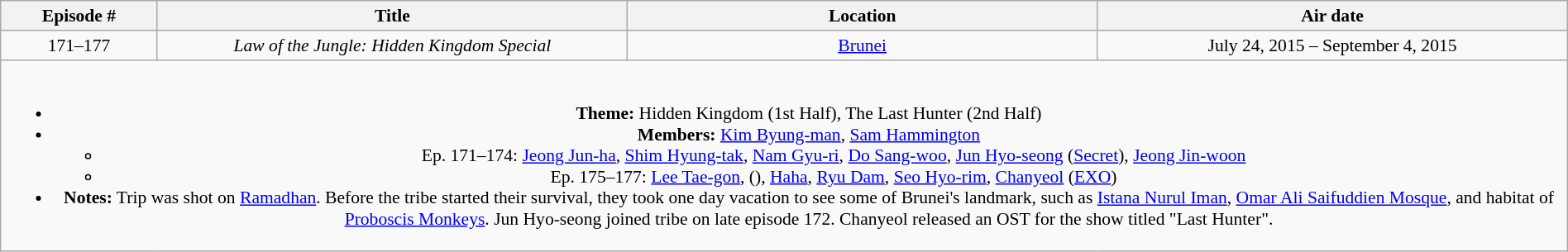<table class="wikitable" style="text-align:center; font-size:90%; width:100%;">
<tr>
<th width="10%">Episode #</th>
<th width="30%">Title</th>
<th width="30%">Location</th>
<th width="30%">Air date</th>
</tr>
<tr>
<td>171–177</td>
<td><em>Law of the Jungle: Hidden Kingdom Special</em></td>
<td><a href='#'>Brunei</a></td>
<td>July 24, 2015 – September 4, 2015</td>
</tr>
<tr>
<td colspan="4"><br><ul><li><strong>Theme:</strong> Hidden Kingdom (1st Half), The Last Hunter (2nd Half)</li><li><strong>Members:</strong> <a href='#'>Kim Byung-man</a>, <a href='#'>Sam Hammington</a><ul><li>Ep. 171–174: <a href='#'>Jeong Jun-ha</a>, <a href='#'>Shim Hyung-tak</a>, <a href='#'>Nam Gyu-ri</a>, <a href='#'>Do Sang-woo</a>, <a href='#'>Jun Hyo-seong</a> (<a href='#'>Secret</a>), <a href='#'>Jeong Jin-woon</a></li><li>Ep. 175–177: <a href='#'>Lee Tae-gon</a>,  (), <a href='#'>Haha</a>, <a href='#'>Ryu Dam</a>, <a href='#'>Seo Hyo-rim</a>, <a href='#'>Chanyeol</a> (<a href='#'>EXO</a>)</li></ul></li><li><strong>Notes:</strong> Trip was shot on <a href='#'>Ramadhan</a>. Before the tribe started their survival, they took one day vacation to see some of Brunei's landmark, such as <a href='#'>Istana Nurul Iman</a>, <a href='#'>Omar Ali Saifuddien Mosque</a>, and habitat of <a href='#'>Proboscis Monkeys</a>. Jun Hyo-seong joined tribe on late episode 172. Chanyeol released an OST for the show titled "Last Hunter".</li></ul></td>
</tr>
</table>
